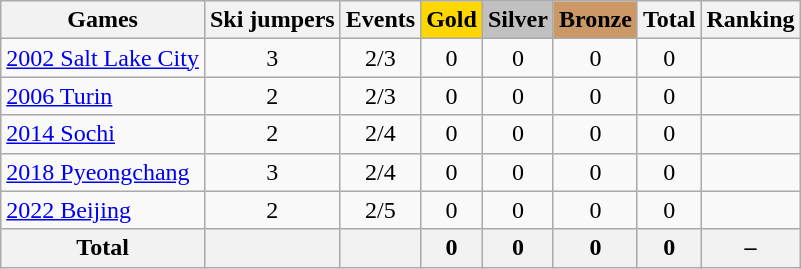<table class="wikitable sortable" style="text-align:center">
<tr>
<th>Games</th>
<th>Ski jumpers</th>
<th>Events</th>
<th style="background-color:gold;">Gold</th>
<th style="background-color:silver;">Silver</th>
<th style="background-color:#c96;">Bronze</th>
<th>Total</th>
<th>Ranking</th>
</tr>
<tr>
<td align=left><a href='#'>2002 Salt Lake City</a></td>
<td>3</td>
<td>2/3</td>
<td>0</td>
<td>0</td>
<td>0</td>
<td>0</td>
<td></td>
</tr>
<tr>
<td align=left><a href='#'>2006 Turin</a></td>
<td>2</td>
<td>2/3</td>
<td>0</td>
<td>0</td>
<td>0</td>
<td>0</td>
<td></td>
</tr>
<tr>
<td align=left><a href='#'>2014 Sochi</a></td>
<td>2</td>
<td>2/4</td>
<td>0</td>
<td>0</td>
<td>0</td>
<td>0</td>
<td></td>
</tr>
<tr>
<td align=left><a href='#'>2018 Pyeongchang</a></td>
<td>3</td>
<td>2/4</td>
<td>0</td>
<td>0</td>
<td>0</td>
<td>0</td>
<td></td>
</tr>
<tr>
<td align=left><a href='#'>2022 Beijing</a></td>
<td>2</td>
<td>2/5</td>
<td>0</td>
<td>0</td>
<td>0</td>
<td>0</td>
<td></td>
</tr>
<tr>
<th>Total</th>
<th></th>
<th></th>
<th>0</th>
<th>0</th>
<th>0</th>
<th>0</th>
<th>–</th>
</tr>
</table>
